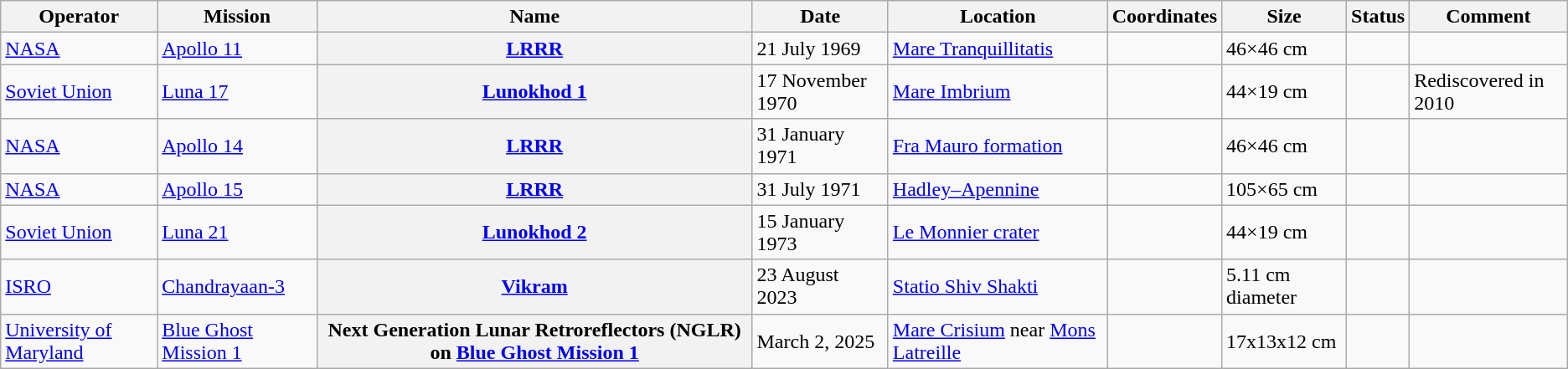<table class="sortable wikitable plainrowheaders">
<tr>
<th>Operator</th>
<th scope="col">Mission</th>
<th scope="col">Name</th>
<th scope="col">Date</th>
<th>Location</th>
<th scope="col">Coordinates</th>
<th>Size</th>
<th>Status</th>
<th>Comment</th>
</tr>
<tr>
<td><a href='#'>NASA</a></td>
<td><a href='#'>Apollo 11</a></td>
<th scope="row"><a href='#'><strong>LRRR</strong></a></th>
<td>21 July 1969</td>
<td><a href='#'>Mare Tranquillitatis</a></td>
<td></td>
<td>46×46 cm</td>
<td></td>
<td></td>
</tr>
<tr>
<td><a href='#'>Soviet Union</a></td>
<td><a href='#'>Luna 17</a></td>
<th><a href='#'>Lunokhod 1</a></th>
<td>17 November 1970</td>
<td><a href='#'>Mare Imbrium</a></td>
<td></td>
<td>44×19 cm</td>
<td></td>
<td>Rediscovered in 2010</td>
</tr>
<tr>
<td><a href='#'>NASA</a></td>
<td><a href='#'>Apollo 14</a></td>
<th scope="row"><a href='#'><strong>LRRR</strong></a></th>
<td>31 January 1971</td>
<td><a href='#'>Fra Mauro formation</a></td>
<td></td>
<td>46×46 cm</td>
<td></td>
<td></td>
</tr>
<tr>
<td><a href='#'>NASA</a></td>
<td><a href='#'>Apollo 15</a></td>
<th scope="row"><a href='#'><strong>LRRR</strong></a></th>
<td>31 July 1971</td>
<td><a href='#'>Hadley–Apennine</a></td>
<td></td>
<td>105×65 cm</td>
<td></td>
<td></td>
</tr>
<tr>
<td><a href='#'>Soviet Union</a></td>
<td><a href='#'>Luna 21</a></td>
<th><a href='#'>Lunokhod 2</a></th>
<td>15 January 1973</td>
<td><a href='#'>Le Monnier crater</a></td>
<td></td>
<td>44×19 cm</td>
<td></td>
<td></td>
</tr>
<tr>
<td><a href='#'>ISRO</a></td>
<td><a href='#'>Chandrayaan-3</a></td>
<th scope="row"><a href='#'><strong>Vikram</strong></a></th>
<td>23 August 2023</td>
<td><a href='#'>Statio Shiv Shakti</a></td>
<td></td>
<td>5.11 cm diameter</td>
<td></td>
<td></td>
</tr>
<tr>
<td><a href='#'>University of Maryland</a></td>
<td><a href='#'>Blue Ghost Mission 1</a></td>
<th>Next Generation Lunar Retroreflectors (NGLR) on <a href='#'>Blue Ghost Mission 1</a></th>
<td>March 2, 2025</td>
<td><a href='#'>Mare Crisium</a> near <a href='#'>Mons Latreille</a></td>
<td></td>
<td>17x13x12 cm</td>
<td></td>
<td></td>
</tr>
</table>
